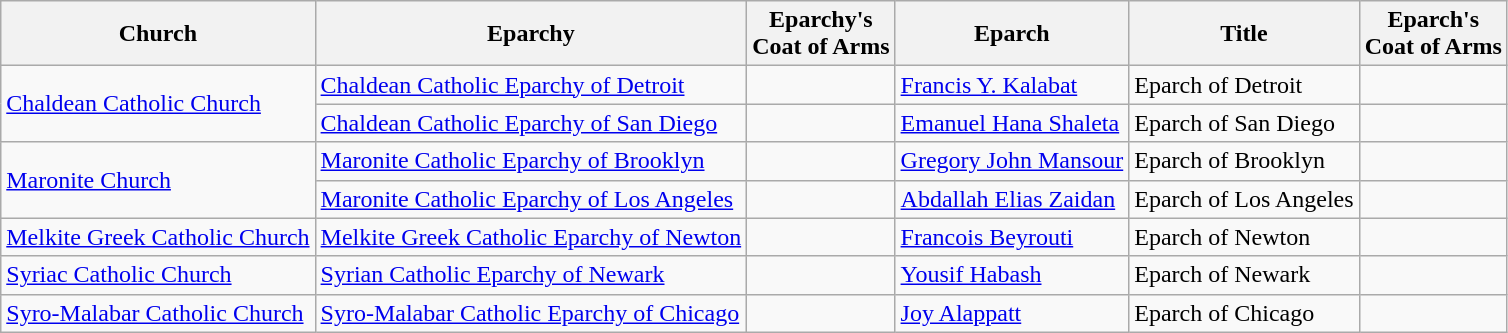<table class="wikitable sortable">
<tr>
<th>Church</th>
<th>Eparchy</th>
<th>Eparchy's<br>Coat of Arms</th>
<th>Eparch</th>
<th>Title</th>
<th>Eparch's<br> Coat of Arms</th>
</tr>
<tr>
<td rowspan="2"><a href='#'>Chaldean Catholic Church</a></td>
<td><a href='#'>Chaldean Catholic Eparchy of Detroit</a></td>
<td></td>
<td><a href='#'>Francis Y. Kalabat</a></td>
<td>Eparch of Detroit</td>
<td></td>
</tr>
<tr>
<td><a href='#'>Chaldean Catholic Eparchy of San Diego</a></td>
<td></td>
<td><a href='#'>Emanuel Hana Shaleta</a></td>
<td>Eparch of San Diego</td>
<td></td>
</tr>
<tr>
<td rowspan="2"><a href='#'>Maronite Church</a></td>
<td><a href='#'>Maronite Catholic Eparchy of Brooklyn</a></td>
<td></td>
<td><a href='#'>Gregory John Mansour</a></td>
<td>Eparch of Brooklyn</td>
<td></td>
</tr>
<tr>
<td><a href='#'>Maronite Catholic Eparchy of Los Angeles</a></td>
<td></td>
<td><a href='#'>Abdallah Elias Zaidan</a></td>
<td>Eparch of Los Angeles</td>
<td></td>
</tr>
<tr>
<td><a href='#'>Melkite Greek Catholic Church</a></td>
<td><a href='#'>Melkite Greek Catholic Eparchy of Newton</a></td>
<td></td>
<td><a href='#'>Francois Beyrouti</a></td>
<td>Eparch of Newton</td>
<td></td>
</tr>
<tr>
<td><a href='#'>Syriac Catholic Church</a></td>
<td><a href='#'>Syrian Catholic Eparchy of Newark</a></td>
<td></td>
<td><a href='#'>Yousif Habash</a></td>
<td>Eparch of Newark</td>
<td></td>
</tr>
<tr>
<td rowspan="1"><a href='#'>Syro-Malabar Catholic Church</a></td>
<td rowspan="1"><a href='#'>Syro-Malabar Catholic Eparchy of Chicago</a></td>
<td></td>
<td><a href='#'>Joy Alappatt</a></td>
<td>Eparch of Chicago</td>
<td></td>
</tr>
</table>
